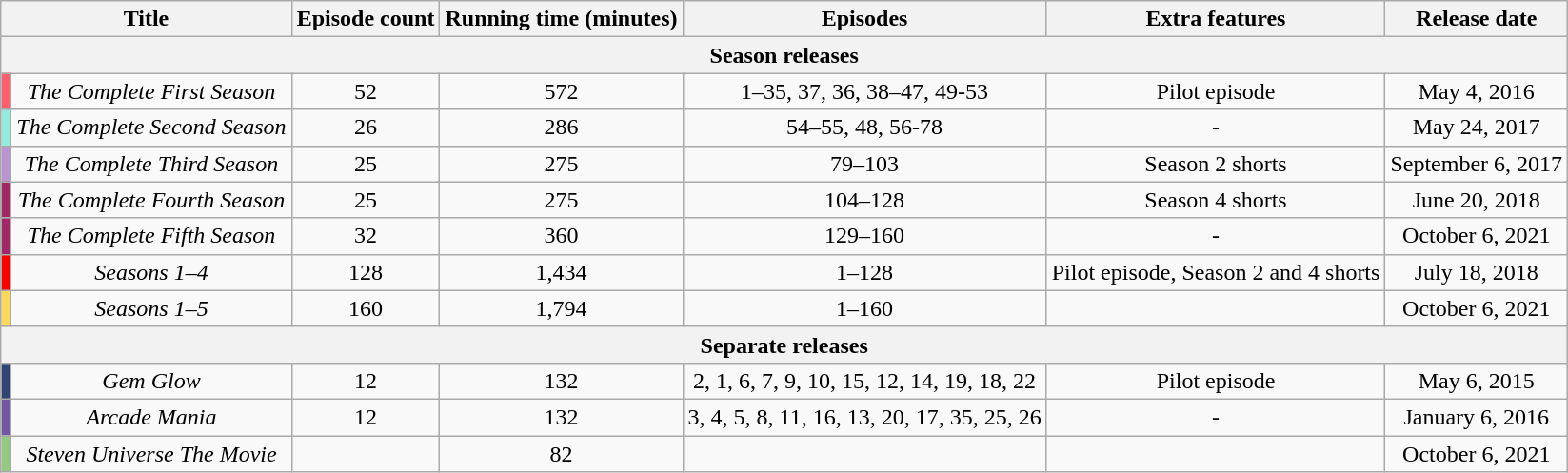<table class="wikitable" style="text-align:center;">
<tr>
<th colspan="2">Title</th>
<th>Episode count</th>
<th>Running time (minutes)</th>
<th>Episodes</th>
<th>Extra features</th>
<th>Release date</th>
</tr>
<tr>
<th colspan="7">Season releases</th>
</tr>
<tr>
<td style="background:#FF5E6D"></td>
<td><em>The Complete First Season</em></td>
<td>52</td>
<td>572</td>
<td>1–35, 37, 36, 38–47, 49-53</td>
<td>Pilot episode</td>
<td>May 4, 2016</td>
</tr>
<tr>
<td style="background:#91ECDD"></td>
<td><em>The Complete Second Season</em></td>
<td>26</td>
<td>286</td>
<td>54–55, 48, 56-78</td>
<td>-</td>
<td>May 24, 2017</td>
</tr>
<tr>
<td style="background:#B895D1"></td>
<td><em>The Complete Third Season</em></td>
<td>25</td>
<td>275</td>
<td>79–103</td>
<td>Season 2 shorts</td>
<td>September 6, 2017</td>
</tr>
<tr>
<td style="background:#A12766"></td>
<td><em>The Complete Fourth Season</em></td>
<td>25</td>
<td>275</td>
<td>104–128</td>
<td>Season 4 shorts</td>
<td>June 20, 2018</td>
</tr>
<tr>
<td style="background:#A12766"></td>
<td><em>The Complete Fifth Season</em></td>
<td>32</td>
<td>360</td>
<td>129–160</td>
<td>-</td>
<td>October 6, 2021</td>
</tr>
<tr>
<td style="background:#FF0000"></td>
<td><em>Seasons 1–4</em></td>
<td>128</td>
<td>1,434</td>
<td>1–128</td>
<td>Pilot episode, Season 2 and 4 shorts</td>
<td>July 18, 2018</td>
</tr>
<tr>
<td style="background:#fcd959"></td>
<td><em>Seasons 1–5</em></td>
<td>160</td>
<td>1,794</td>
<td>1–160</td>
<td></td>
<td>October 6, 2021</td>
</tr>
<tr>
<th colspan="7">Separate releases</th>
</tr>
<tr>
<td style="background:#2F4576"></td>
<td><em>Gem Glow</em></td>
<td>12</td>
<td>132</td>
<td>2, 1, 6, 7, 9, 10, 15, 12, 14, 19, 18, 22</td>
<td>Pilot episode</td>
<td>May 6, 2015</td>
</tr>
<tr>
<td style="background:#7357A5"></td>
<td><em>Arcade Mania</em></td>
<td>12</td>
<td>132</td>
<td>3, 4, 5, 8, 11, 16, 13, 20, 17, 35, 25, 26</td>
<td>-</td>
<td>January 6, 2016</td>
</tr>
<tr>
<td style="background:#94c980"></td>
<td><em>Steven Universe The Movie</em></td>
<td></td>
<td>82</td>
<td></td>
<td></td>
<td>October 6, 2021</td>
</tr>
</table>
